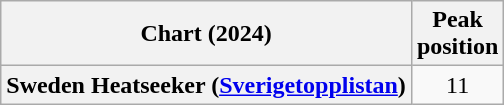<table class="wikitable sortable plainrowheaders" style="text-align:center">
<tr>
<th scope="col">Chart (2024)</th>
<th scope="col">Peak<br>position</th>
</tr>
<tr>
<th scope="row">Sweden Heatseeker (<a href='#'>Sverigetopplistan</a>)</th>
<td>11</td>
</tr>
</table>
